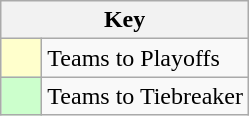<table class="wikitable" style="text-align: center;">
<tr>
<th colspan=2>Key</th>
</tr>
<tr>
<td style="background:#ffffcc; width:20px;"></td>
<td align=left>Teams to Playoffs</td>
</tr>
<tr>
<td style="background:#ccffcc; width:20px;"></td>
<td align=left>Teams to Tiebreaker</td>
</tr>
</table>
